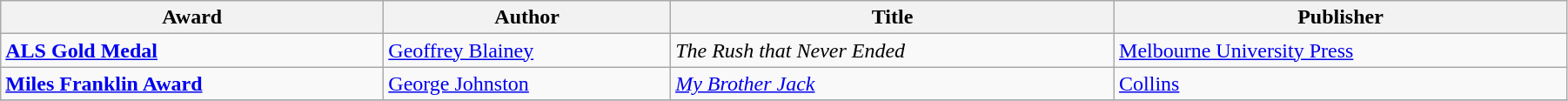<table class="wikitable" width=95%>
<tr>
<th>Award</th>
<th>Author</th>
<th>Title</th>
<th>Publisher</th>
</tr>
<tr>
<td><strong><a href='#'>ALS Gold Medal</a></strong></td>
<td><a href='#'>Geoffrey Blainey</a></td>
<td><em>The Rush that Never Ended</em></td>
<td><a href='#'>Melbourne University Press</a></td>
</tr>
<tr>
<td><strong><a href='#'>Miles Franklin Award</a></strong></td>
<td><a href='#'>George Johnston</a></td>
<td><em><a href='#'>My Brother Jack</a></em></td>
<td><a href='#'>Collins</a></td>
</tr>
<tr>
</tr>
</table>
